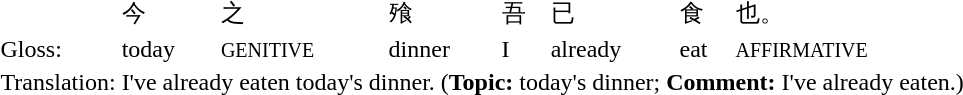<table>
<tr>
<td></td>
<td>今</td>
<td>之</td>
<td>飱</td>
<td>吾</td>
<td>已</td>
<td>食</td>
<td>也。</td>
</tr>
<tr>
<td>Gloss:</td>
<td>today</td>
<td><small>GENITIVE</small></td>
<td>dinner</td>
<td>I</td>
<td>already</td>
<td>eat</td>
<td><small>AFFIRMATIVE</small></td>
</tr>
<tr>
<td>Translation:</td>
<td colspan=7>I've already eaten today's dinner. (<strong>Topic:</strong> today's dinner; <strong>Comment:</strong> I've already eaten.)</td>
</tr>
</table>
